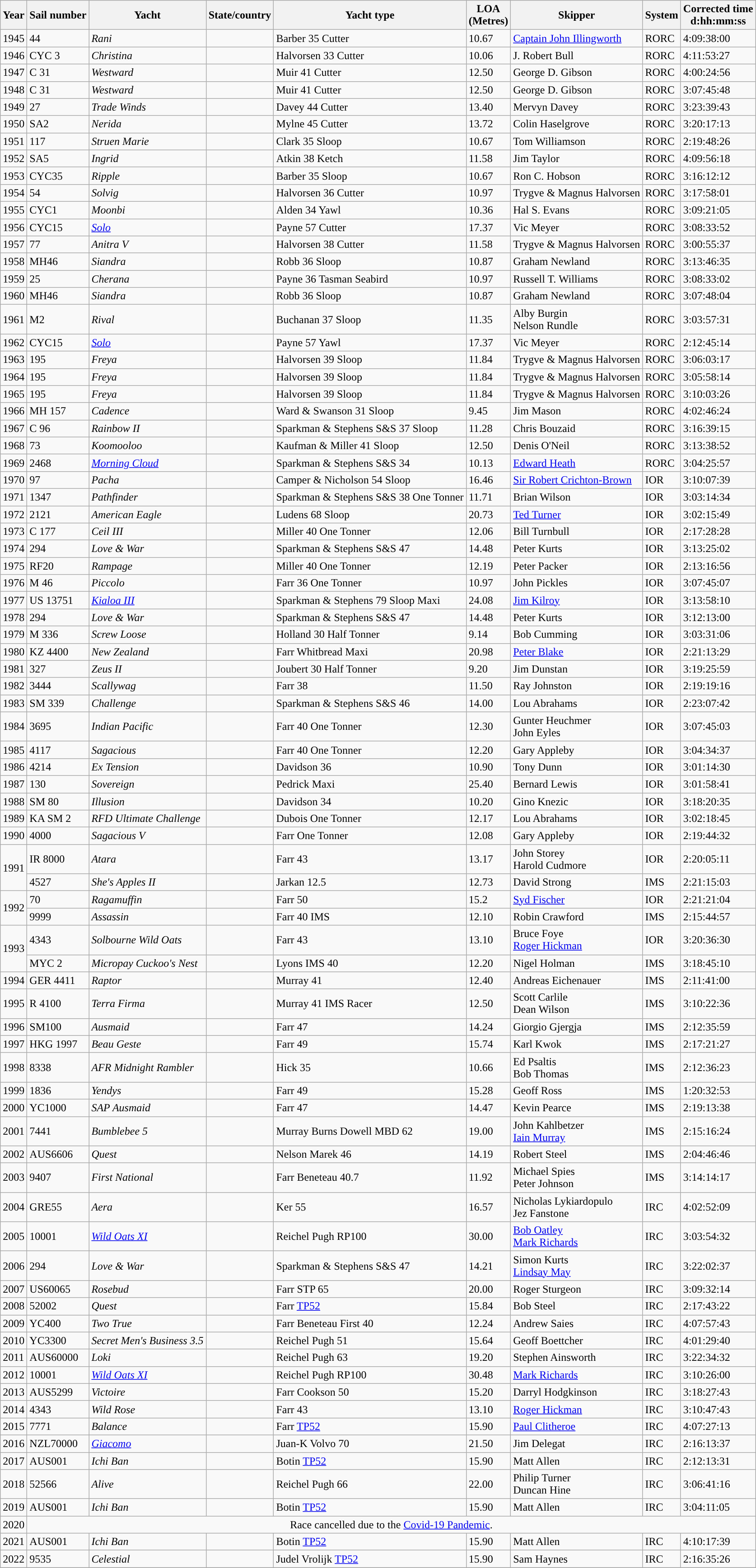<table class="wikitable">
<tr>
<th>Year</th>
<th>Sail number</th>
<th>Yacht</th>
<th>State/country</th>
<th>Yacht type</th>
<th>LOA <br>(Metres)</th>
<th>Skipper</th>
<th>System</th>
<th>Corrected time <br>d:hh:mm:ss</th>
</tr>
<tr>
<td>1945</td>
<td>44</td>
<td><em>Rani</em></td>
<td></td>
<td>Barber 35 Cutter</td>
<td>10.67</td>
<td><a href='#'>Captain John Illingworth</a></td>
<td>RORC</td>
<td>4:09:38:00</td>
</tr>
<tr>
<td>1946</td>
<td>CYC 3</td>
<td><em>Christina</em></td>
<td></td>
<td>Halvorsen 33 Cutter</td>
<td>10.06</td>
<td>J. Robert Bull</td>
<td>RORC</td>
<td>4:11:53:27</td>
</tr>
<tr>
<td>1947</td>
<td>C 31</td>
<td><em>Westward</em></td>
<td></td>
<td>Muir 41 Cutter</td>
<td>12.50</td>
<td>George D. Gibson</td>
<td>RORC</td>
<td>4:00:24:56</td>
</tr>
<tr>
<td>1948</td>
<td>C 31</td>
<td><em>Westward</em></td>
<td></td>
<td>Muir 41 Cutter</td>
<td>12.50</td>
<td>George D. Gibson</td>
<td>RORC</td>
<td>3:07:45:48</td>
</tr>
<tr>
<td>1949</td>
<td>27</td>
<td><em>Trade Winds</em></td>
<td></td>
<td>Davey 44 Cutter</td>
<td>13.40</td>
<td>Mervyn Davey</td>
<td>RORC</td>
<td>3:23:39:43</td>
</tr>
<tr>
<td>1950</td>
<td>SA2</td>
<td><em>Nerida</em></td>
<td></td>
<td>Mylne 45 Cutter</td>
<td>13.72</td>
<td>Colin Haselgrove</td>
<td>RORC</td>
<td>3:20:17:13</td>
</tr>
<tr>
<td>1951</td>
<td>117</td>
<td><em>Struen Marie</em></td>
<td></td>
<td>Clark 35 Sloop</td>
<td>10.67</td>
<td>Tom Williamson</td>
<td>RORC</td>
<td>2:19:48:26</td>
</tr>
<tr>
<td>1952</td>
<td>SA5</td>
<td><em>Ingrid</em></td>
<td></td>
<td>Atkin 38 Ketch</td>
<td>11.58</td>
<td>Jim Taylor</td>
<td>RORC</td>
<td>4:09:56:18</td>
</tr>
<tr>
<td>1953</td>
<td>CYC35</td>
<td><em>Ripple</em></td>
<td></td>
<td>Barber 35 Sloop</td>
<td>10.67</td>
<td>Ron C. Hobson</td>
<td>RORC</td>
<td>3:16:12:12</td>
</tr>
<tr>
<td>1954</td>
<td>54</td>
<td><em>Solvig</em></td>
<td></td>
<td>Halvorsen 36 Cutter</td>
<td>10.97</td>
<td>Trygve & Magnus Halvorsen</td>
<td>RORC</td>
<td>3:17:58:01</td>
</tr>
<tr>
<td>1955</td>
<td>CYC1</td>
<td><em>Moonbi</em></td>
<td></td>
<td>Alden 34 Yawl</td>
<td>10.36</td>
<td>Hal S. Evans</td>
<td>RORC</td>
<td>3:09:21:05</td>
</tr>
<tr>
<td>1956</td>
<td>CYC15</td>
<td><em><a href='#'>Solo</a></em></td>
<td></td>
<td>Payne 57 Cutter</td>
<td>17.37</td>
<td>Vic Meyer</td>
<td>RORC</td>
<td>3:08:33:52</td>
</tr>
<tr>
<td>1957</td>
<td>77</td>
<td><em>Anitra V</em></td>
<td></td>
<td>Halvorsen 38 Cutter</td>
<td>11.58</td>
<td>Trygve & Magnus Halvorsen</td>
<td>RORC</td>
<td>3:00:55:37</td>
</tr>
<tr>
<td>1958</td>
<td>MH46</td>
<td><em>Siandra</em></td>
<td></td>
<td>Robb 36 Sloop</td>
<td>10.87</td>
<td>Graham Newland</td>
<td>RORC</td>
<td>3:13:46:35</td>
</tr>
<tr>
<td>1959</td>
<td>25</td>
<td><em>Cherana</em></td>
<td></td>
<td>Payne 36 Tasman Seabird</td>
<td>10.97</td>
<td>Russell T. Williams</td>
<td>RORC</td>
<td>3:08:33:02</td>
</tr>
<tr>
<td>1960</td>
<td>MH46</td>
<td><em>Siandra</em></td>
<td></td>
<td>Robb 36 Sloop</td>
<td>10.87</td>
<td>Graham Newland</td>
<td>RORC</td>
<td>3:07:48:04</td>
</tr>
<tr>
<td>1961</td>
<td>M2</td>
<td><em>Rival</em></td>
<td></td>
<td>Buchanan 37 Sloop</td>
<td>11.35</td>
<td>Alby Burgin <br> Nelson Rundle</td>
<td>RORC</td>
<td>3:03:57:31</td>
</tr>
<tr>
<td>1962</td>
<td>CYC15</td>
<td><em><a href='#'>Solo</a></em></td>
<td></td>
<td>Payne 57 Yawl</td>
<td>17.37</td>
<td>Vic Meyer</td>
<td>RORC</td>
<td>2:12:45:14</td>
</tr>
<tr>
<td>1963</td>
<td>195</td>
<td><em>Freya</em></td>
<td></td>
<td>Halvorsen 39 Sloop</td>
<td>11.84</td>
<td>Trygve & Magnus Halvorsen</td>
<td>RORC</td>
<td>3:06:03:17</td>
</tr>
<tr>
<td>1964</td>
<td>195</td>
<td><em>Freya</em></td>
<td></td>
<td>Halvorsen 39 Sloop</td>
<td>11.84</td>
<td>Trygve & Magnus Halvorsen</td>
<td>RORC</td>
<td>3:05:58:14</td>
</tr>
<tr>
<td>1965</td>
<td>195</td>
<td><em>Freya</em></td>
<td></td>
<td>Halvorsen 39 Sloop</td>
<td>11.84</td>
<td>Trygve & Magnus Halvorsen</td>
<td>RORC</td>
<td>3:10:03:26</td>
</tr>
<tr>
<td>1966</td>
<td>MH 157</td>
<td><em>Cadence</em></td>
<td></td>
<td>Ward & Swanson 31 Sloop</td>
<td>9.45</td>
<td>Jim Mason</td>
<td>RORC</td>
<td>4:02:46:24</td>
</tr>
<tr>
<td>1967</td>
<td>C 96</td>
<td><em>Rainbow II</em></td>
<td></td>
<td>Sparkman & Stephens S&S 37 Sloop</td>
<td>11.28</td>
<td>Chris Bouzaid</td>
<td>RORC</td>
<td>3:16:39:15</td>
</tr>
<tr>
<td>1968</td>
<td>73</td>
<td><em>Koomooloo</em></td>
<td></td>
<td>Kaufman & Miller 41 Sloop</td>
<td>12.50</td>
<td>Denis O'Neil</td>
<td>RORC</td>
<td>3:13:38:52</td>
</tr>
<tr>
<td>1969</td>
<td>2468</td>
<td><em><a href='#'>Morning Cloud</a></em></td>
<td></td>
<td>Sparkman & Stephens S&S 34</td>
<td>10.13</td>
<td><a href='#'>Edward Heath</a></td>
<td>RORC</td>
<td>3:04:25:57</td>
</tr>
<tr>
<td>1970</td>
<td>97</td>
<td><em>Pacha</em></td>
<td></td>
<td>Camper & Nicholson 54 Sloop</td>
<td>16.46</td>
<td><a href='#'>Sir Robert Crichton-Brown</a></td>
<td>IOR</td>
<td>3:10:07:39</td>
</tr>
<tr>
<td>1971</td>
<td>1347</td>
<td><em>Pathfinder</em></td>
<td></td>
<td>Sparkman & Stephens S&S 38 One Tonner</td>
<td>11.71</td>
<td>Brian Wilson</td>
<td>IOR</td>
<td>3:03:14:34</td>
</tr>
<tr>
<td>1972</td>
<td>2121</td>
<td><em>American Eagle</em></td>
<td></td>
<td>Ludens 68 Sloop</td>
<td>20.73</td>
<td><a href='#'>Ted Turner</a></td>
<td>IOR</td>
<td>3:02:15:49</td>
</tr>
<tr>
<td>1973</td>
<td>C 177</td>
<td><em>Ceil III</em></td>
<td></td>
<td>Miller 40 One Tonner</td>
<td>12.06</td>
<td>Bill Turnbull</td>
<td>IOR</td>
<td>2:17:28:28</td>
</tr>
<tr>
<td>1974</td>
<td>294</td>
<td><em>Love & War</em></td>
<td></td>
<td>Sparkman & Stephens S&S 47</td>
<td>14.48</td>
<td>Peter Kurts</td>
<td>IOR</td>
<td>3:13:25:02</td>
</tr>
<tr>
<td>1975</td>
<td>RF20</td>
<td><em>Rampage</em></td>
<td></td>
<td>Miller 40 One Tonner</td>
<td>12.19</td>
<td>Peter Packer</td>
<td>IOR</td>
<td>2:13:16:56</td>
</tr>
<tr>
<td>1976</td>
<td>M 46</td>
<td><em>Piccolo</em></td>
<td></td>
<td>Farr 36 One Tonner</td>
<td>10.97</td>
<td>John Pickles</td>
<td>IOR</td>
<td>3:07:45:07</td>
</tr>
<tr>
<td>1977</td>
<td>US 13751</td>
<td><em><a href='#'>Kialoa III</a></em></td>
<td></td>
<td>Sparkman & Stephens 79 Sloop Maxi</td>
<td>24.08</td>
<td><a href='#'>Jim Kilroy</a></td>
<td>IOR</td>
<td>3:13:58:10</td>
</tr>
<tr>
<td>1978</td>
<td>294</td>
<td><em>Love & War</em></td>
<td></td>
<td>Sparkman & Stephens S&S 47</td>
<td>14.48</td>
<td>Peter Kurts</td>
<td>IOR</td>
<td>3:12:13:00</td>
</tr>
<tr>
<td>1979</td>
<td>M 336</td>
<td><em>Screw Loose</em></td>
<td></td>
<td>Holland 30 Half Tonner</td>
<td>9.14</td>
<td>Bob Cumming</td>
<td>IOR</td>
<td>3:03:31:06</td>
</tr>
<tr>
<td>1980</td>
<td>KZ 4400</td>
<td><em>New Zealand</em></td>
<td></td>
<td>Farr Whitbread Maxi</td>
<td>20.98</td>
<td><a href='#'>Peter Blake</a></td>
<td>IOR</td>
<td>2:21:13:29</td>
</tr>
<tr>
<td>1981</td>
<td>327</td>
<td><em>Zeus II</em></td>
<td></td>
<td>Joubert 30 Half Tonner</td>
<td>9.20</td>
<td>Jim Dunstan</td>
<td>IOR</td>
<td>3:19:25:59</td>
</tr>
<tr>
<td>1982</td>
<td>3444</td>
<td><em>Scallywag</em></td>
<td></td>
<td>Farr 38</td>
<td>11.50</td>
<td>Ray Johnston</td>
<td>IOR</td>
<td>2:19:19:16</td>
</tr>
<tr>
<td>1983</td>
<td>SM 339</td>
<td><em>Challenge </em></td>
<td></td>
<td>Sparkman & Stephens S&S 46</td>
<td>14.00</td>
<td>Lou Abrahams</td>
<td>IOR</td>
<td>2:23:07:42</td>
</tr>
<tr>
<td>1984</td>
<td>3695</td>
<td><em>Indian Pacific</em></td>
<td></td>
<td>Farr 40 One Tonner</td>
<td>12.30</td>
<td>Gunter Heuchmer <br> John Eyles</td>
<td>IOR</td>
<td>3:07:45:03</td>
</tr>
<tr>
<td>1985</td>
<td>4117</td>
<td><em>Sagacious</em></td>
<td></td>
<td>Farr 40 One Tonner</td>
<td>12.20</td>
<td>Gary Appleby</td>
<td>IOR</td>
<td>3:04:34:37</td>
</tr>
<tr>
<td>1986</td>
<td>4214</td>
<td><em>Ex Tension</em></td>
<td></td>
<td>Davidson 36</td>
<td>10.90</td>
<td>Tony Dunn</td>
<td>IOR</td>
<td>3:01:14:30</td>
</tr>
<tr>
<td>1987</td>
<td>130</td>
<td><em>Sovereign</em></td>
<td></td>
<td>Pedrick Maxi</td>
<td>25.40</td>
<td>Bernard Lewis</td>
<td>IOR</td>
<td>3:01:58:41</td>
</tr>
<tr>
<td>1988</td>
<td>SM 80</td>
<td><em>Illusion</em></td>
<td></td>
<td>Davidson 34</td>
<td>10.20</td>
<td>Gino Knezic</td>
<td>IOR</td>
<td>3:18:20:35</td>
</tr>
<tr>
<td>1989</td>
<td>KA SM 2</td>
<td><em>RFD Ultimate Challenge</em></td>
<td></td>
<td>Dubois One Tonner</td>
<td>12.17</td>
<td>Lou Abrahams</td>
<td>IOR</td>
<td>3:02:18:45</td>
</tr>
<tr>
<td>1990</td>
<td>4000</td>
<td><em>Sagacious V</em></td>
<td></td>
<td>Farr One Tonner</td>
<td>12.08</td>
<td>Gary Appleby</td>
<td>IOR</td>
<td>2:19:44:32</td>
</tr>
<tr>
<td rowspan=2>1991</td>
<td>IR 8000</td>
<td><em>Atara</em></td>
<td></td>
<td>Farr 43</td>
<td>13.17</td>
<td>John Storey <br> Harold Cudmore</td>
<td>IOR</td>
<td>2:20:05:11</td>
</tr>
<tr>
<td>4527</td>
<td><em>She's Apples II</em></td>
<td></td>
<td>Jarkan 12.5</td>
<td>12.73</td>
<td>David Strong</td>
<td>IMS</td>
<td>2:21:15:03</td>
</tr>
<tr>
<td rowspan=2>1992</td>
<td>70</td>
<td><em>Ragamuffin</em></td>
<td></td>
<td>Farr 50</td>
<td>15.2</td>
<td><a href='#'>Syd Fischer</a></td>
<td>IOR</td>
<td>2:21:21:04</td>
</tr>
<tr>
<td>9999</td>
<td><em>Assassin</em></td>
<td></td>
<td>Farr 40 IMS</td>
<td>12.10</td>
<td>Robin Crawford</td>
<td>IMS</td>
<td>2:15:44:57</td>
</tr>
<tr>
<td rowspan=2>1993</td>
<td>4343</td>
<td><em>Solbourne Wild Oats</em></td>
<td></td>
<td>Farr 43</td>
<td>13.10</td>
<td>Bruce Foye <br> <a href='#'>Roger Hickman</a></td>
<td>IOR</td>
<td>3:20:36:30</td>
</tr>
<tr>
<td>MYC 2</td>
<td><em>Micropay Cuckoo's Nest</em></td>
<td></td>
<td>Lyons IMS 40</td>
<td>12.20</td>
<td>Nigel Holman</td>
<td>IMS</td>
<td>3:18:45:10</td>
</tr>
<tr>
<td>1994</td>
<td>GER 4411</td>
<td><em>Raptor</em></td>
<td></td>
<td>Murray 41</td>
<td>12.40</td>
<td>Andreas Eichenauer</td>
<td>IMS</td>
<td>2:11:41:00</td>
</tr>
<tr>
<td>1995</td>
<td>R 4100</td>
<td><em>Terra Firma</em></td>
<td></td>
<td>Murray 41 IMS Racer</td>
<td>12.50</td>
<td>Scott Carlile <br> Dean Wilson</td>
<td>IMS</td>
<td>3:10:22:36</td>
</tr>
<tr>
<td>1996</td>
<td>SM100</td>
<td><em>Ausmaid</em></td>
<td></td>
<td>Farr 47</td>
<td>14.24</td>
<td>Giorgio Gjergja</td>
<td>IMS</td>
<td>2:12:35:59</td>
</tr>
<tr>
<td>1997</td>
<td>HKG 1997</td>
<td><em>Beau Geste</em></td>
<td></td>
<td>Farr 49</td>
<td>15.74</td>
<td>Karl Kwok</td>
<td>IMS</td>
<td>2:17:21:27</td>
</tr>
<tr>
<td>1998</td>
<td>8338</td>
<td><em>AFR Midnight Rambler</em></td>
<td></td>
<td>Hick 35</td>
<td>10.66</td>
<td>Ed Psaltis <br> Bob Thomas</td>
<td>IMS</td>
<td>2:12:36:23</td>
</tr>
<tr>
<td>1999</td>
<td>1836</td>
<td><em>Yendys</em></td>
<td></td>
<td>Farr 49</td>
<td>15.28</td>
<td>Geoff Ross</td>
<td>IMS</td>
<td>1:20:32:53</td>
</tr>
<tr>
<td>2000</td>
<td>YC1000</td>
<td><em>SAP Ausmaid</em></td>
<td></td>
<td>Farr 47</td>
<td>14.47</td>
<td>Kevin Pearce</td>
<td>IMS</td>
<td>2:19:13:38</td>
</tr>
<tr>
<td>2001</td>
<td>7441</td>
<td><em>Bumblebee 5</em></td>
<td></td>
<td>Murray Burns Dowell MBD 62</td>
<td>19.00</td>
<td>John Kahlbetzer <br> <a href='#'>Iain Murray</a></td>
<td>IMS</td>
<td>2:15:16:24</td>
</tr>
<tr>
<td>2002</td>
<td>AUS6606</td>
<td><em>Quest</em></td>
<td></td>
<td>Nelson Marek 46</td>
<td>14.19</td>
<td>Robert Steel</td>
<td>IMS</td>
<td>2:04:46:46</td>
</tr>
<tr>
<td>2003</td>
<td>9407</td>
<td><em>First National</em></td>
<td></td>
<td>Farr Beneteau 40.7</td>
<td>11.92</td>
<td>Michael Spies <br> Peter Johnson</td>
<td>IMS</td>
<td>3:14:14:17</td>
</tr>
<tr>
<td>2004</td>
<td>GRE55</td>
<td><em>Aera</em></td>
<td></td>
<td>Ker 55</td>
<td>16.57</td>
<td>Nicholas Lykiardopulo <br> Jez Fanstone</td>
<td>IRC</td>
<td>4:02:52:09</td>
</tr>
<tr>
<td>2005</td>
<td>10001</td>
<td><em><a href='#'>Wild Oats XI</a></em></td>
<td></td>
<td>Reichel Pugh RP100</td>
<td>30.00</td>
<td><a href='#'>Bob Oatley</a> <br> <a href='#'>Mark Richards</a></td>
<td>IRC</td>
<td>3:03:54:32</td>
</tr>
<tr>
<td>2006</td>
<td>294</td>
<td><em>Love & War</em></td>
<td></td>
<td>Sparkman & Stephens S&S 47</td>
<td>14.21</td>
<td>Simon Kurts <br> <a href='#'>Lindsay May</a></td>
<td>IRC</td>
<td>3:22:02:37</td>
</tr>
<tr>
<td>2007</td>
<td>US60065</td>
<td><em>Rosebud</em></td>
<td></td>
<td>Farr STP 65</td>
<td>20.00</td>
<td>Roger Sturgeon</td>
<td>IRC</td>
<td>3:09:32:14</td>
</tr>
<tr>
<td>2008</td>
<td>52002</td>
<td><em>Quest</em></td>
<td></td>
<td>Farr <a href='#'>TP52</a></td>
<td>15.84</td>
<td>Bob Steel</td>
<td>IRC</td>
<td>2:17:43:22</td>
</tr>
<tr>
<td>2009</td>
<td>YC400</td>
<td><em>Two True</em></td>
<td></td>
<td>Farr Beneteau First 40</td>
<td>12.24</td>
<td>Andrew Saies</td>
<td>IRC</td>
<td>4:07:57:43</td>
</tr>
<tr>
<td>2010</td>
<td>YC3300</td>
<td><em>Secret Men's Business 3.5</em></td>
<td></td>
<td>Reichel Pugh 51</td>
<td>15.64</td>
<td>Geoff Boettcher</td>
<td>IRC</td>
<td>4:01:29:40</td>
</tr>
<tr>
<td>2011</td>
<td>AUS60000</td>
<td><em>Loki</em></td>
<td></td>
<td>Reichel Pugh 63</td>
<td>19.20</td>
<td>Stephen Ainsworth</td>
<td>IRC</td>
<td>3:22:34:32</td>
</tr>
<tr>
<td>2012</td>
<td>10001</td>
<td><em><a href='#'>Wild Oats XI</a></em></td>
<td></td>
<td>Reichel Pugh RP100</td>
<td>30.48</td>
<td><a href='#'>Mark Richards</a></td>
<td>IRC</td>
<td>3:10:26:00</td>
</tr>
<tr>
<td>2013</td>
<td>AUS5299</td>
<td><em>Victoire</em></td>
<td></td>
<td>Farr Cookson 50</td>
<td>15.20</td>
<td>Darryl Hodgkinson</td>
<td>IRC</td>
<td>3:18:27:43</td>
</tr>
<tr>
<td>2014</td>
<td>4343</td>
<td><em>Wild Rose</em></td>
<td></td>
<td>Farr 43</td>
<td>13.10</td>
<td><a href='#'>Roger Hickman</a></td>
<td>IRC</td>
<td>3:10:47:43</td>
</tr>
<tr>
<td>2015</td>
<td>7771</td>
<td><em>Balance</em></td>
<td></td>
<td>Farr <a href='#'>TP52</a></td>
<td>15.90</td>
<td><a href='#'>Paul Clitheroe</a></td>
<td>IRC</td>
<td>4:07:27:13</td>
</tr>
<tr>
<td>2016</td>
<td>NZL70000</td>
<td><em><a href='#'>Giacomo</a></em></td>
<td></td>
<td>Juan-K Volvo 70</td>
<td>21.50</td>
<td>Jim Delegat</td>
<td>IRC</td>
<td>2:16:13:37</td>
</tr>
<tr>
<td>2017</td>
<td>AUS001</td>
<td><em>Ichi Ban</em></td>
<td></td>
<td>Botin <a href='#'>TP52</a></td>
<td>15.90</td>
<td>Matt Allen</td>
<td>IRC</td>
<td>2:12:13:31</td>
</tr>
<tr>
<td>2018</td>
<td>52566</td>
<td><em>Alive</em></td>
<td></td>
<td>Reichel Pugh 66</td>
<td>22.00</td>
<td>Philip Turner <br> Duncan Hine</td>
<td>IRC</td>
<td>3:06:41:16</td>
</tr>
<tr>
<td>2019</td>
<td>AUS001</td>
<td><em>Ichi Ban</em></td>
<td></td>
<td>Botin <a href='#'>TP52</a></td>
<td>15.90</td>
<td>Matt Allen</td>
<td>IRC</td>
<td>3:04:11:05</td>
</tr>
<tr>
<td>2020</td>
<td colspan="8" style="text-align:center">Race cancelled due to the <a href='#'>Covid-19 Pandemic</a>.</td>
</tr>
<tr>
<td>2021</td>
<td>AUS001</td>
<td><em>Ichi Ban</em></td>
<td></td>
<td>Botin <a href='#'>TP52</a></td>
<td>15.90</td>
<td>Matt Allen</td>
<td>IRC</td>
<td>4:10:17:39</td>
</tr>
<tr>
<td>2022</td>
<td>9535</td>
<td><em>Celestial</em></td>
<td></td>
<td>Judel Vrolijk <a href='#'>TP52</a></td>
<td>15.90</td>
<td>Sam Haynes</td>
<td>IRC</td>
<td>2:16:35:26</td>
</tr>
<tr>
</tr>
</table>
